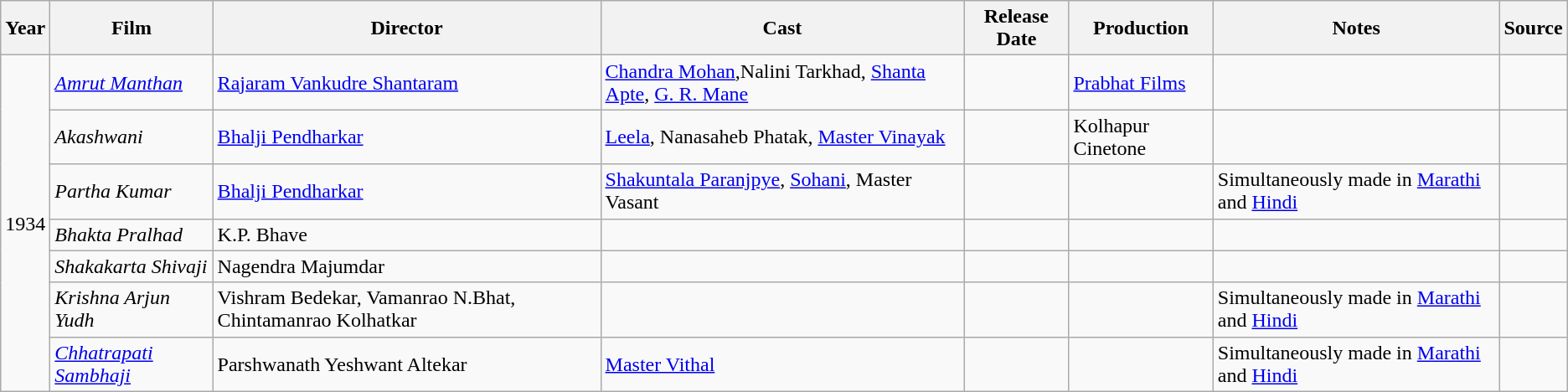<table class ="wikitable sortable collapsible">
<tr>
<th>Year</th>
<th>Film</th>
<th>Director</th>
<th class="unsortable">Cast</th>
<th>Release Date</th>
<th class="unsortable">Production</th>
<th class="unsortable">Notes</th>
<th class="unsortable">Source</th>
</tr>
<tr>
<td rowspan=7 align="center">1934</td>
<td><em><a href='#'>Amrut Manthan</a></em></td>
<td><a href='#'>Rajaram Vankudre Shantaram</a></td>
<td><a href='#'>Chandra Mohan</a>,Nalini Tarkhad, <a href='#'>Shanta Apte</a>, <a href='#'>G. R. Mane</a></td>
<td></td>
<td><a href='#'>Prabhat Films</a></td>
<td></td>
<td></td>
</tr>
<tr>
<td><em>Akashwani</em></td>
<td><a href='#'>Bhalji Pendharkar</a></td>
<td><a href='#'>Leela</a>, Nanasaheb Phatak, <a href='#'>Master Vinayak</a></td>
<td></td>
<td>Kolhapur Cinetone</td>
<td></td>
<td></td>
</tr>
<tr>
<td><em>Partha Kumar</em></td>
<td><a href='#'>Bhalji Pendharkar</a></td>
<td><a href='#'>Shakuntala Paranjpye</a>, <a href='#'>Sohani</a>, Master Vasant</td>
<td></td>
<td></td>
<td>Simultaneously made in <a href='#'>Marathi</a> and <a href='#'>Hindi</a></td>
<td></td>
</tr>
<tr>
<td><em>Bhakta Pralhad</em></td>
<td>K.P. Bhave</td>
<td></td>
<td></td>
<td></td>
<td></td>
<td></td>
</tr>
<tr>
<td><em>Shakakarta Shivaji </em></td>
<td>Nagendra Majumdar</td>
<td></td>
<td></td>
<td></td>
<td></td>
<td></td>
</tr>
<tr>
<td><em>Krishna Arjun Yudh</em></td>
<td>Vishram Bedekar, Vamanrao N.Bhat, Chintamanrao Kolhatkar</td>
<td></td>
<td></td>
<td></td>
<td>Simultaneously made in <a href='#'>Marathi</a> and <a href='#'>Hindi</a></td>
<td></td>
</tr>
<tr>
<td><em><a href='#'>Chhatrapati Sambhaji</a></em></td>
<td>Parshwanath Yeshwant Altekar</td>
<td><a href='#'>Master Vithal</a></td>
<td></td>
<td></td>
<td>Simultaneously made in <a href='#'>Marathi</a> and <a href='#'>Hindi</a></td>
<td></td>
</tr>
</table>
